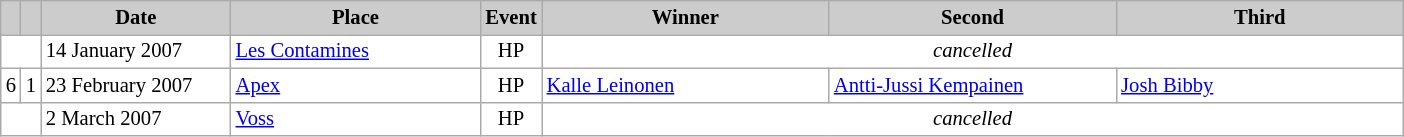<table class="wikitable plainrowheaders" style="background:#fff; font-size:86%; line-height:16px; border:grey solid 1px; border-collapse:collapse;">
<tr style="background:#ccc; text-align:center;">
<th scope="col" style="background:#ccc; width=20 px;"></th>
<th scope="col" style="background:#ccc; width=30 px;"></th>
<th scope="col" style="background:#ccc; width:120px;">Date</th>
<th scope="col" style="background:#ccc; width:160px;">Place</th>
<th scope="col" style="background:#ccc; width:15px;">Event</th>
<th scope="col" style="background:#ccc; width:185px;">Winner</th>
<th scope="col" style="background:#ccc; width:185px;">Second</th>
<th scope="col" style="background:#ccc; width:185px;">Third</th>
</tr>
<tr>
<td colspan=2></td>
<td>14 January 2007</td>
<td> <a href='#'>Les Contamines</a></td>
<td align=center>HP</td>
<td colspan=3 align=center><em>cancelled</em></td>
</tr>
<tr>
<td align=center>6</td>
<td align=center>1</td>
<td>23 February 2007</td>
<td> <a href='#'>Apex</a></td>
<td align=center>HP</td>
<td> <a href='#'>Kalle Leinonen</a></td>
<td> <a href='#'>Antti-Jussi Kempainen</a></td>
<td> <a href='#'>Josh Bibby</a></td>
</tr>
<tr>
<td colspan=2></td>
<td>2 March 2007</td>
<td> <a href='#'>Voss</a></td>
<td align=center>HP</td>
<td colspan="3" align="center"><em>cancelled</em></td>
</tr>
</table>
